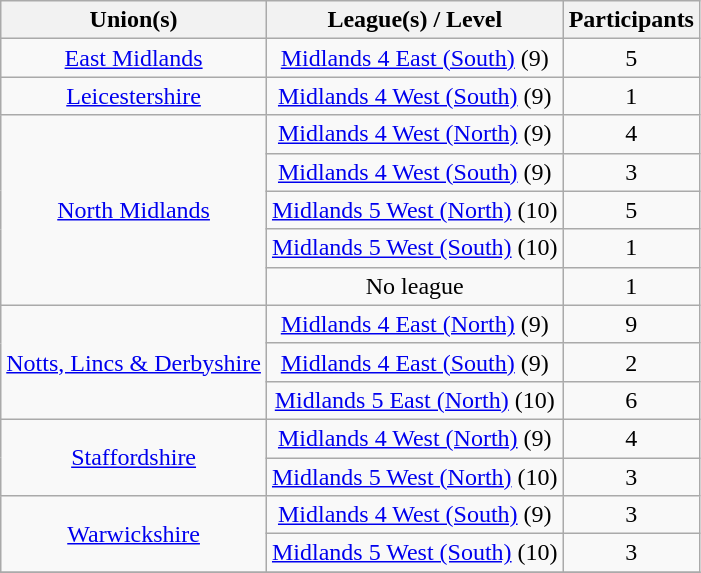<table class="wikitable" style="text-align: center">
<tr>
<th>Union(s)</th>
<th>League(s) / Level</th>
<th>Participants</th>
</tr>
<tr>
<td><a href='#'>East Midlands</a></td>
<td><a href='#'>Midlands 4 East (South)</a> (9)</td>
<td>5</td>
</tr>
<tr>
<td><a href='#'>Leicestershire</a></td>
<td><a href='#'>Midlands 4 West (South)</a> (9)</td>
<td>1</td>
</tr>
<tr>
<td rowspan=5><a href='#'>North Midlands</a></td>
<td><a href='#'>Midlands 4 West (North)</a> (9)</td>
<td>4</td>
</tr>
<tr>
<td><a href='#'>Midlands 4 West (South)</a> (9)</td>
<td>3</td>
</tr>
<tr>
<td><a href='#'>Midlands 5 West (North)</a> (10)</td>
<td>5</td>
</tr>
<tr>
<td><a href='#'>Midlands 5 West (South)</a> (10)</td>
<td>1</td>
</tr>
<tr>
<td>No league</td>
<td>1</td>
</tr>
<tr>
<td rowspan=3><a href='#'>Notts, Lincs & Derbyshire</a></td>
<td><a href='#'>Midlands 4 East (North)</a> (9)</td>
<td>9</td>
</tr>
<tr>
<td><a href='#'>Midlands 4 East (South)</a> (9)</td>
<td>2</td>
</tr>
<tr>
<td><a href='#'>Midlands 5 East (North)</a> (10)</td>
<td>6</td>
</tr>
<tr>
<td rowspan=2><a href='#'>Staffordshire</a></td>
<td><a href='#'>Midlands 4 West (North)</a> (9)</td>
<td>4</td>
</tr>
<tr>
<td><a href='#'>Midlands 5 West (North)</a> (10)</td>
<td>3</td>
</tr>
<tr>
<td rowspan=2><a href='#'>Warwickshire</a></td>
<td><a href='#'>Midlands 4 West (South)</a> (9)</td>
<td>3</td>
</tr>
<tr>
<td><a href='#'>Midlands 5 West (South)</a> (10)</td>
<td>3</td>
</tr>
<tr>
</tr>
</table>
